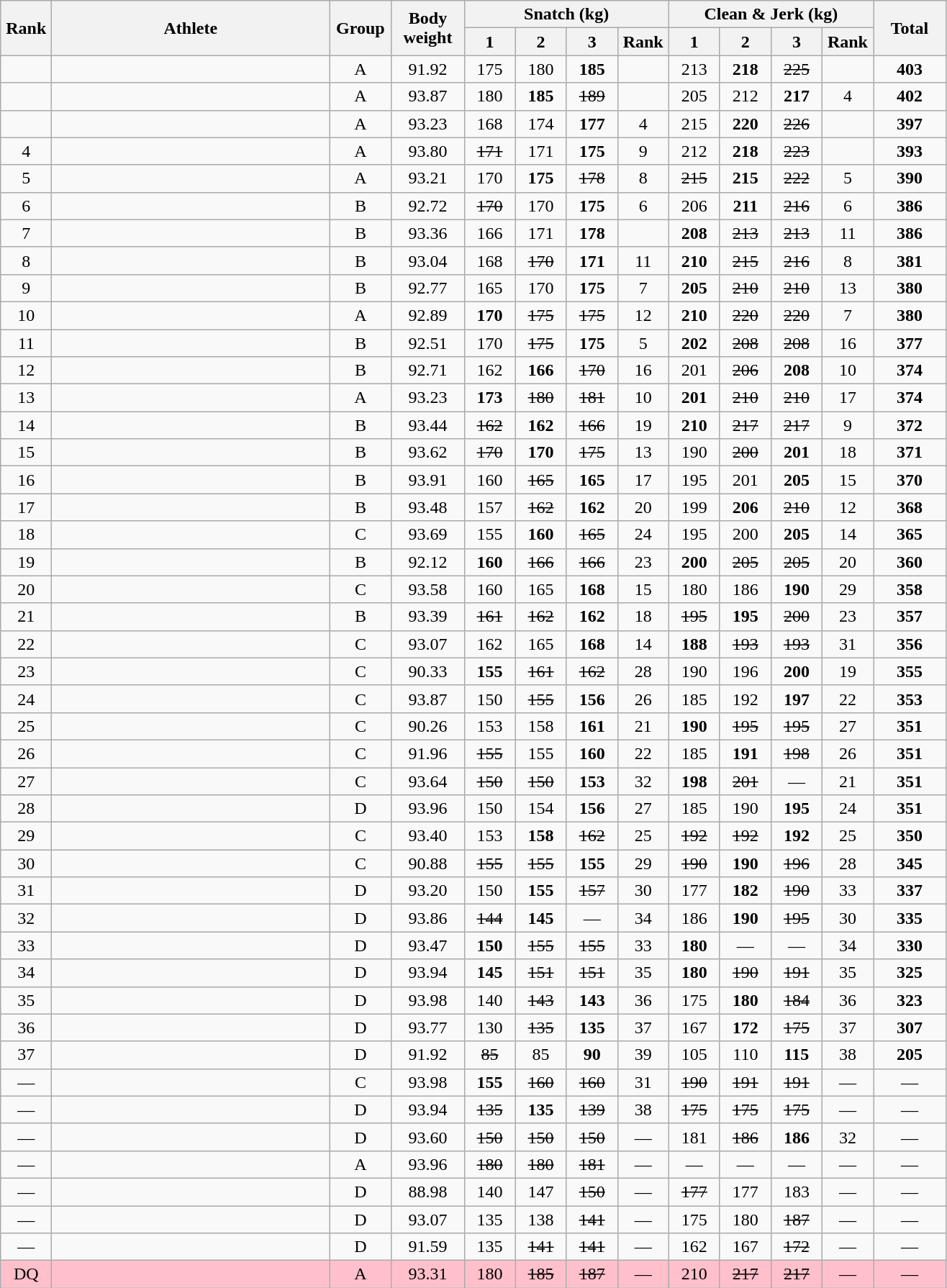<table class = "wikitable" style="text-align:center;">
<tr>
<th rowspan=2 width=40>Rank</th>
<th rowspan=2 width=250>Athlete</th>
<th rowspan=2 width=50>Group</th>
<th rowspan=2 width=60>Body weight</th>
<th colspan=4>Snatch (kg)</th>
<th colspan=4>Clean & Jerk (kg)</th>
<th rowspan=2 width=60>Total</th>
</tr>
<tr>
<th width=40>1</th>
<th width=40>2</th>
<th width=40>3</th>
<th width=40>Rank</th>
<th width=40>1</th>
<th width=40>2</th>
<th width=40>3</th>
<th width=40>Rank</th>
</tr>
<tr>
<td></td>
<td align=left></td>
<td>A</td>
<td>91.92</td>
<td>175</td>
<td>180</td>
<td><strong>185</strong></td>
<td></td>
<td>213</td>
<td><strong>218</strong></td>
<td><s>225</s></td>
<td></td>
<td><strong>403</strong></td>
</tr>
<tr>
<td></td>
<td align=left></td>
<td>A</td>
<td>93.87</td>
<td>180</td>
<td><strong>185</strong></td>
<td><s>189</s></td>
<td></td>
<td>205</td>
<td>212</td>
<td><strong>217</strong></td>
<td>4</td>
<td><strong>402</strong></td>
</tr>
<tr>
<td></td>
<td align=left></td>
<td>A</td>
<td>93.23</td>
<td>168</td>
<td>174</td>
<td><strong>177</strong></td>
<td>4</td>
<td>215</td>
<td><strong>220</strong></td>
<td><s>226</s></td>
<td></td>
<td><strong>397</strong></td>
</tr>
<tr>
<td>4</td>
<td align=left></td>
<td>A</td>
<td>93.80</td>
<td><s>171</s></td>
<td>171</td>
<td><strong>175</strong></td>
<td>9</td>
<td>212</td>
<td><strong>218</strong></td>
<td><s>223</s></td>
<td></td>
<td><strong>393</strong></td>
</tr>
<tr>
<td>5</td>
<td align=left></td>
<td>A</td>
<td>93.21</td>
<td>170</td>
<td><strong>175</strong></td>
<td><s>178</s></td>
<td>8</td>
<td><s>215</s></td>
<td><strong>215</strong></td>
<td><s>222</s></td>
<td>5</td>
<td><strong>390</strong></td>
</tr>
<tr>
<td>6</td>
<td align=left></td>
<td>B</td>
<td>92.72</td>
<td><s>170</s></td>
<td>170</td>
<td><strong>175</strong></td>
<td>6</td>
<td>206</td>
<td><strong>211</strong></td>
<td><s>216</s></td>
<td>6</td>
<td><strong>386</strong></td>
</tr>
<tr>
<td>7</td>
<td align=left></td>
<td>B</td>
<td>93.36</td>
<td>166</td>
<td>171</td>
<td><strong>178</strong></td>
<td></td>
<td><strong>208</strong></td>
<td><s>213</s></td>
<td><s>213</s></td>
<td>11</td>
<td><strong>386</strong></td>
</tr>
<tr>
<td>8</td>
<td align=left></td>
<td>B</td>
<td>93.04</td>
<td>168</td>
<td><s>170</s></td>
<td><strong>171</strong></td>
<td>11</td>
<td><strong>210</strong></td>
<td><s>215</s></td>
<td><s>216</s></td>
<td>8</td>
<td><strong>381</strong></td>
</tr>
<tr>
<td>9</td>
<td align=left></td>
<td>B</td>
<td>92.77</td>
<td>165</td>
<td>170</td>
<td><strong>175</strong></td>
<td>7</td>
<td><strong>205</strong></td>
<td><s>210</s></td>
<td><s>210</s></td>
<td>13</td>
<td><strong>380</strong></td>
</tr>
<tr>
<td>10</td>
<td align=left></td>
<td>A</td>
<td>92.89</td>
<td><strong>170</strong></td>
<td><s>175</s></td>
<td><s>175</s></td>
<td>12</td>
<td><strong>210</strong></td>
<td><s>220</s></td>
<td><s>220</s></td>
<td>7</td>
<td><strong>380</strong></td>
</tr>
<tr>
<td>11</td>
<td align=left></td>
<td>B</td>
<td>92.51</td>
<td>170</td>
<td><s>175</s></td>
<td><strong>175</strong></td>
<td>5</td>
<td><strong>202</strong></td>
<td><s>208</s></td>
<td><s>208</s></td>
<td>16</td>
<td><strong>377</strong></td>
</tr>
<tr>
<td>12</td>
<td align=left></td>
<td>B</td>
<td>92.71</td>
<td>162</td>
<td><strong>166</strong></td>
<td><s>170</s></td>
<td>16</td>
<td>201</td>
<td><s>206</s></td>
<td><strong>208</strong></td>
<td>10</td>
<td><strong>374</strong></td>
</tr>
<tr>
<td>13</td>
<td align=left></td>
<td>A</td>
<td>93.23</td>
<td><strong>173</strong></td>
<td><s>180</s></td>
<td><s>181</s></td>
<td>10</td>
<td><strong>201</strong></td>
<td><s>210</s></td>
<td><s>210</s></td>
<td>17</td>
<td><strong>374</strong></td>
</tr>
<tr>
<td>14</td>
<td align=left></td>
<td>B</td>
<td>93.44</td>
<td><s>162</s></td>
<td><strong>162</strong></td>
<td><s>166</s></td>
<td>19</td>
<td><strong>210</strong></td>
<td><s>217</s></td>
<td><s>217</s></td>
<td>9</td>
<td><strong>372</strong></td>
</tr>
<tr>
<td>15</td>
<td align=left></td>
<td>B</td>
<td>93.62</td>
<td><s>170</s></td>
<td><strong>170</strong></td>
<td><s>175</s></td>
<td>13</td>
<td>190</td>
<td><s>200</s></td>
<td><strong>201</strong></td>
<td>18</td>
<td><strong>371</strong></td>
</tr>
<tr>
<td>16</td>
<td align=left></td>
<td>B</td>
<td>93.91</td>
<td>160</td>
<td><s>165</s></td>
<td><strong>165</strong></td>
<td>17</td>
<td>195</td>
<td>201</td>
<td><strong>205</strong></td>
<td>15</td>
<td><strong>370</strong></td>
</tr>
<tr>
<td>17</td>
<td align=left></td>
<td>B</td>
<td>93.48</td>
<td>157</td>
<td><s>162</s></td>
<td><strong>162</strong></td>
<td>20</td>
<td>199</td>
<td><strong>206</strong></td>
<td><s>210</s></td>
<td>12</td>
<td><strong>368</strong></td>
</tr>
<tr>
<td>18</td>
<td align=left></td>
<td>C</td>
<td>93.69</td>
<td>155</td>
<td><strong>160</strong></td>
<td><s>165</s></td>
<td>24</td>
<td>195</td>
<td>200</td>
<td><strong>205</strong></td>
<td>14</td>
<td><strong>365</strong></td>
</tr>
<tr>
<td>19</td>
<td align=left></td>
<td>B</td>
<td>92.12</td>
<td><strong>160</strong></td>
<td><s>166</s></td>
<td><s>166</s></td>
<td>23</td>
<td><strong>200</strong></td>
<td><s>205</s></td>
<td><s>205</s></td>
<td>20</td>
<td><strong>360</strong></td>
</tr>
<tr>
<td>20</td>
<td align=left></td>
<td>C</td>
<td>93.58</td>
<td>160</td>
<td>165</td>
<td><strong>168</strong></td>
<td>15</td>
<td>180</td>
<td>186</td>
<td><strong>190</strong></td>
<td>29</td>
<td><strong>358</strong></td>
</tr>
<tr>
<td>21</td>
<td align=left></td>
<td>B</td>
<td>93.39</td>
<td><s>161</s></td>
<td><s>162</s></td>
<td><strong>162</strong></td>
<td>18</td>
<td><s>195</s></td>
<td><strong>195</strong></td>
<td><s>200</s></td>
<td>23</td>
<td><strong>357</strong></td>
</tr>
<tr>
<td>22</td>
<td align=left></td>
<td>C</td>
<td>93.07</td>
<td>162</td>
<td>165</td>
<td><strong>168</strong></td>
<td>14</td>
<td><strong>188</strong></td>
<td><s>193</s></td>
<td><s>193</s></td>
<td>31</td>
<td><strong>356</strong></td>
</tr>
<tr>
<td>23</td>
<td align=left></td>
<td>C</td>
<td>90.33</td>
<td><strong>155</strong></td>
<td><s>161</s></td>
<td><s>162</s></td>
<td>28</td>
<td>190</td>
<td>196</td>
<td><strong>200</strong></td>
<td>19</td>
<td><strong>355</strong></td>
</tr>
<tr>
<td>24</td>
<td align=left></td>
<td>C</td>
<td>93.87</td>
<td>150</td>
<td><s>155</s></td>
<td><strong>156</strong></td>
<td>26</td>
<td>185</td>
<td>192</td>
<td><strong>197</strong></td>
<td>22</td>
<td><strong>353</strong></td>
</tr>
<tr>
<td>25</td>
<td align=left></td>
<td>C</td>
<td>90.26</td>
<td>153</td>
<td>158</td>
<td><strong>161</strong></td>
<td>21</td>
<td><strong>190</strong></td>
<td><s>195</s></td>
<td><s>195</s></td>
<td>27</td>
<td><strong>351</strong></td>
</tr>
<tr>
<td>26</td>
<td align=left></td>
<td>C</td>
<td>91.96</td>
<td><s>155</s></td>
<td>155</td>
<td><strong>160</strong></td>
<td>22</td>
<td>185</td>
<td><strong>191</strong></td>
<td><s>198</s></td>
<td>26</td>
<td><strong>351</strong></td>
</tr>
<tr>
<td>27</td>
<td align=left></td>
<td>C</td>
<td>93.64</td>
<td><s>150</s></td>
<td><s>150</s></td>
<td><strong>153</strong></td>
<td>32</td>
<td><strong>198</strong></td>
<td><s>201</s></td>
<td>—</td>
<td>21</td>
<td><strong>351</strong></td>
</tr>
<tr>
<td>28</td>
<td align=left></td>
<td>D</td>
<td>93.96</td>
<td>150</td>
<td>154</td>
<td><strong>156</strong></td>
<td>27</td>
<td>185</td>
<td>190</td>
<td><strong>195</strong></td>
<td>24</td>
<td><strong>351</strong></td>
</tr>
<tr>
<td>29</td>
<td align=left></td>
<td>C</td>
<td>93.40</td>
<td>153</td>
<td><strong>158</strong></td>
<td><s>162</s></td>
<td>25</td>
<td><s>192</s></td>
<td><s>192</s></td>
<td><strong>192</strong></td>
<td>25</td>
<td><strong>350</strong></td>
</tr>
<tr>
<td>30</td>
<td align=left></td>
<td>C</td>
<td>90.88</td>
<td><s>155</s></td>
<td><s>155</s></td>
<td><strong>155</strong></td>
<td>29</td>
<td><s>190</s></td>
<td><strong>190</strong></td>
<td><s>196</s></td>
<td>28</td>
<td><strong>345</strong></td>
</tr>
<tr>
<td>31</td>
<td align=left></td>
<td>D</td>
<td>93.20</td>
<td>150</td>
<td><strong>155</strong></td>
<td><s>157</s></td>
<td>30</td>
<td>177</td>
<td><strong>182</strong></td>
<td><s>190</s></td>
<td>33</td>
<td><strong>337</strong></td>
</tr>
<tr>
<td>32</td>
<td align=left></td>
<td>D</td>
<td>93.86</td>
<td><s>144</s></td>
<td><strong>145</strong></td>
<td>—</td>
<td>34</td>
<td>186</td>
<td><strong>190</strong></td>
<td><s>195</s></td>
<td>30</td>
<td><strong>335</strong></td>
</tr>
<tr>
<td>33</td>
<td align=left></td>
<td>D</td>
<td>93.47</td>
<td><strong>150</strong></td>
<td><s>155</s></td>
<td><s>155</s></td>
<td>33</td>
<td><strong>180</strong></td>
<td>—</td>
<td>—</td>
<td>34</td>
<td><strong>330</strong></td>
</tr>
<tr>
<td>34</td>
<td align=left></td>
<td>D</td>
<td>93.94</td>
<td><strong>145</strong></td>
<td><s>151</s></td>
<td><s>151</s></td>
<td>35</td>
<td><strong>180</strong></td>
<td><s>190</s></td>
<td><s>191</s></td>
<td>35</td>
<td><strong>325</strong></td>
</tr>
<tr>
<td>35</td>
<td align=left></td>
<td>D</td>
<td>93.98</td>
<td>140</td>
<td><s>143</s></td>
<td><strong>143</strong></td>
<td>36</td>
<td>175</td>
<td><strong>180</strong></td>
<td><s>184</s></td>
<td>36</td>
<td><strong>323</strong></td>
</tr>
<tr>
<td>36</td>
<td align=left></td>
<td>D</td>
<td>93.77</td>
<td>130</td>
<td><s>135</s></td>
<td><strong>135</strong></td>
<td>37</td>
<td>167</td>
<td><strong>172</strong></td>
<td><s>175</s></td>
<td>37</td>
<td><strong>307</strong></td>
</tr>
<tr>
<td>37</td>
<td align=left></td>
<td>D</td>
<td>91.92</td>
<td><s>85</s></td>
<td>85</td>
<td><strong>90</strong></td>
<td>39</td>
<td>105</td>
<td>110</td>
<td><strong>115</strong></td>
<td>38</td>
<td><strong>205</strong></td>
</tr>
<tr>
<td>—</td>
<td align=left></td>
<td>C</td>
<td>93.98</td>
<td><strong>155</strong></td>
<td><s>160</s></td>
<td><s>160</s></td>
<td>31</td>
<td><s>190</s></td>
<td><s>191</s></td>
<td><s>191</s></td>
<td>—</td>
<td>—</td>
</tr>
<tr>
<td>—</td>
<td align=left></td>
<td>D</td>
<td>93.94</td>
<td><s>135</s></td>
<td><strong>135</strong></td>
<td><s>139</s></td>
<td>38</td>
<td><s>175</s></td>
<td><s>175</s></td>
<td><s>175</s></td>
<td>—</td>
<td>—</td>
</tr>
<tr>
<td>—</td>
<td align=left></td>
<td>D</td>
<td>93.60</td>
<td><s>150</s></td>
<td><s>150</s></td>
<td><s>150</s></td>
<td>—</td>
<td>181</td>
<td><s>186</s></td>
<td><strong>186</strong></td>
<td>32</td>
<td>—</td>
</tr>
<tr>
<td>—</td>
<td align=left></td>
<td>A</td>
<td>93.96</td>
<td><s>180</s></td>
<td><s>180</s></td>
<td><s>181</s></td>
<td>—</td>
<td>—</td>
<td>—</td>
<td>—</td>
<td>—</td>
<td>—</td>
</tr>
<tr>
<td>—</td>
<td align=left></td>
<td>D</td>
<td>88.98</td>
<td>140</td>
<td>147</td>
<td><s>150</s></td>
<td>—</td>
<td><s>177</s></td>
<td>177</td>
<td>183</td>
<td>—</td>
<td>—</td>
</tr>
<tr>
<td>—</td>
<td align=left></td>
<td>D</td>
<td>93.07</td>
<td>135</td>
<td>138</td>
<td><s>141</s></td>
<td>—</td>
<td>175</td>
<td>180</td>
<td><s>187</s></td>
<td>—</td>
<td>—</td>
</tr>
<tr>
<td>—</td>
<td align=left></td>
<td>D</td>
<td>91.59</td>
<td>135</td>
<td><s>141</s></td>
<td><s>141</s></td>
<td>—</td>
<td>162</td>
<td>167</td>
<td><s>172</s></td>
<td>—</td>
<td>—</td>
</tr>
<tr bgcolor=pink>
<td>DQ</td>
<td align=left></td>
<td>A</td>
<td>93.31</td>
<td>180</td>
<td><s>185</s></td>
<td><s>187</s></td>
<td>—</td>
<td>210</td>
<td><s>217</s></td>
<td><s>217</s></td>
<td>—</td>
<td>—</td>
</tr>
</table>
